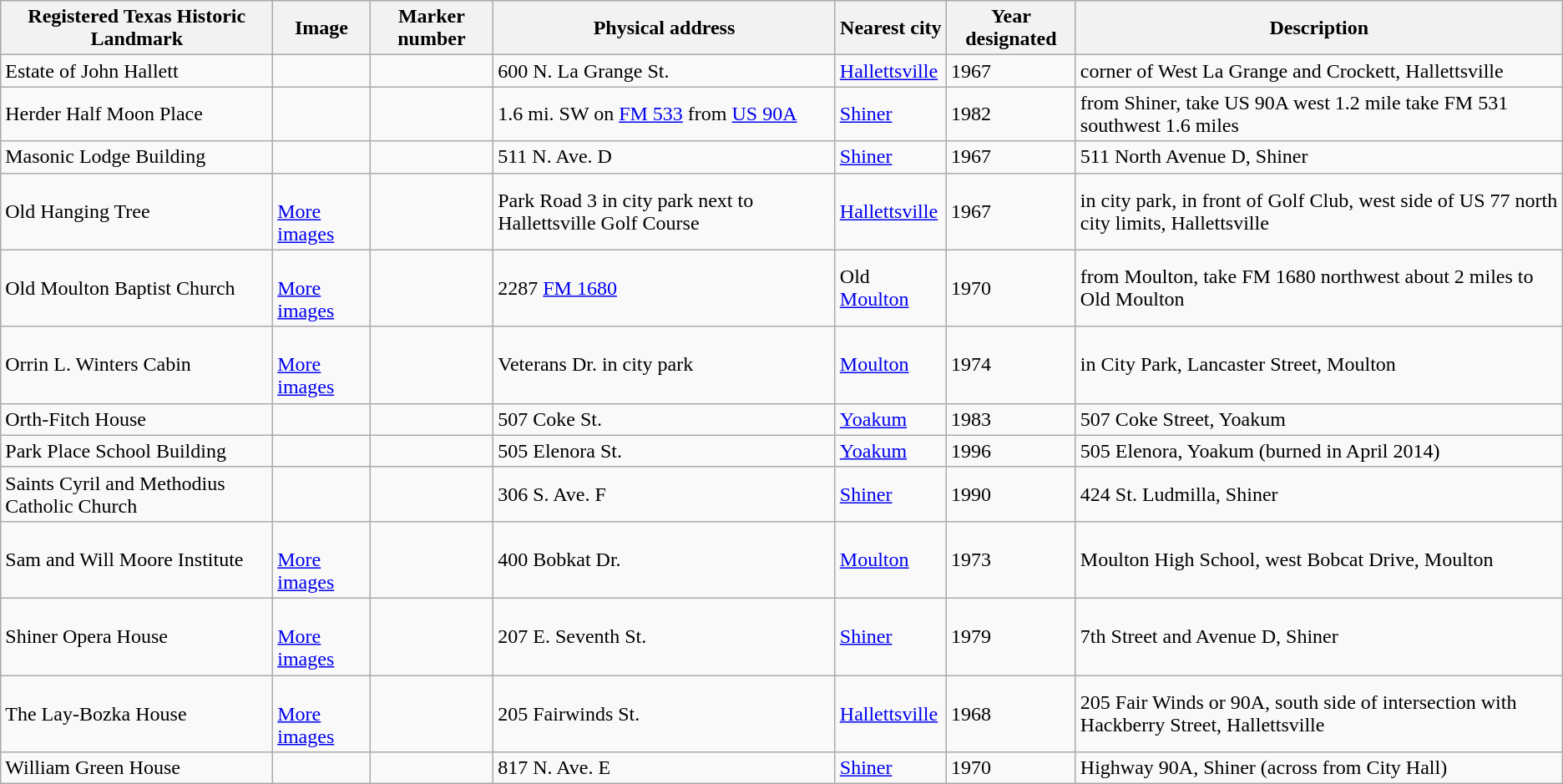<table class="wikitable sortable">
<tr>
<th>Registered Texas Historic Landmark</th>
<th>Image</th>
<th>Marker number</th>
<th>Physical address</th>
<th>Nearest city</th>
<th>Year designated</th>
<th>Description</th>
</tr>
<tr>
<td>Estate of John Hallett</td>
<td></td>
<td></td>
<td>600 N. La Grange St.<br></td>
<td><a href='#'>Hallettsville</a></td>
<td>1967</td>
<td>corner of West La Grange and Crockett, Hallettsville</td>
</tr>
<tr>
<td>Herder Half Moon Place</td>
<td></td>
<td></td>
<td>1.6 mi. SW on <a href='#'>FM 533</a> from <a href='#'>US 90A</a><br></td>
<td><a href='#'>Shiner</a></td>
<td>1982</td>
<td>from Shiner, take US 90A west 1.2 mile take FM 531 southwest 1.6 miles</td>
</tr>
<tr>
<td>Masonic Lodge Building</td>
<td></td>
<td></td>
<td>511 N. Ave. D<br></td>
<td><a href='#'>Shiner</a></td>
<td>1967</td>
<td>511 North Avenue D, Shiner</td>
</tr>
<tr>
<td>Old Hanging Tree</td>
<td><br> <a href='#'>More images</a></td>
<td></td>
<td>Park Road 3 in city park next to Hallettsville Golf Course<br></td>
<td><a href='#'>Hallettsville</a></td>
<td>1967</td>
<td>in city park, in front of Golf Club, west side of US 77 north city limits, Hallettsville</td>
</tr>
<tr>
<td>Old Moulton Baptist Church</td>
<td><br> <a href='#'>More images</a></td>
<td></td>
<td>2287 <a href='#'>FM 1680</a><br></td>
<td>Old <a href='#'>Moulton</a></td>
<td>1970</td>
<td>from Moulton, take FM 1680 northwest about 2 miles to Old Moulton</td>
</tr>
<tr>
<td>Orrin L. Winters Cabin</td>
<td><br> <a href='#'>More images</a></td>
<td></td>
<td>Veterans Dr. in city park<br></td>
<td><a href='#'>Moulton</a></td>
<td>1974</td>
<td>in City Park, Lancaster Street, Moulton</td>
</tr>
<tr>
<td>Orth-Fitch House</td>
<td></td>
<td></td>
<td>507 Coke St.<br></td>
<td><a href='#'>Yoakum</a></td>
<td>1983</td>
<td>507 Coke Street, Yoakum</td>
</tr>
<tr>
<td>Park Place School Building</td>
<td></td>
<td></td>
<td>505 Elenora St.<br></td>
<td><a href='#'>Yoakum</a></td>
<td>1996</td>
<td>505 Elenora, Yoakum (burned in April 2014)</td>
</tr>
<tr>
<td>Saints Cyril and Methodius Catholic Church</td>
<td></td>
<td></td>
<td>306 S. Ave. F<br></td>
<td><a href='#'>Shiner</a></td>
<td>1990</td>
<td>424 St. Ludmilla, Shiner</td>
</tr>
<tr>
<td>Sam and Will Moore Institute</td>
<td><br> <a href='#'>More images</a></td>
<td></td>
<td>400 Bobkat Dr.<br></td>
<td><a href='#'>Moulton</a></td>
<td>1973</td>
<td>Moulton High School, west Bobcat Drive, Moulton</td>
</tr>
<tr>
<td>Shiner Opera House</td>
<td><br> <a href='#'>More images</a></td>
<td></td>
<td>207 E. Seventh St.<br></td>
<td><a href='#'>Shiner</a></td>
<td>1979</td>
<td>7th Street and Avenue D, Shiner</td>
</tr>
<tr>
<td>The Lay-Bozka House</td>
<td><br> <a href='#'>More images</a></td>
<td></td>
<td>205 Fairwinds St.<br></td>
<td><a href='#'>Hallettsville</a></td>
<td>1968</td>
<td>205 Fair Winds or 90A, south side of intersection with Hackberry Street, Hallettsville</td>
</tr>
<tr>
<td>William Green House</td>
<td></td>
<td></td>
<td>817 N. Ave. E<br></td>
<td><a href='#'>Shiner</a></td>
<td>1970</td>
<td>Highway 90A, Shiner (across from City Hall)</td>
</tr>
</table>
